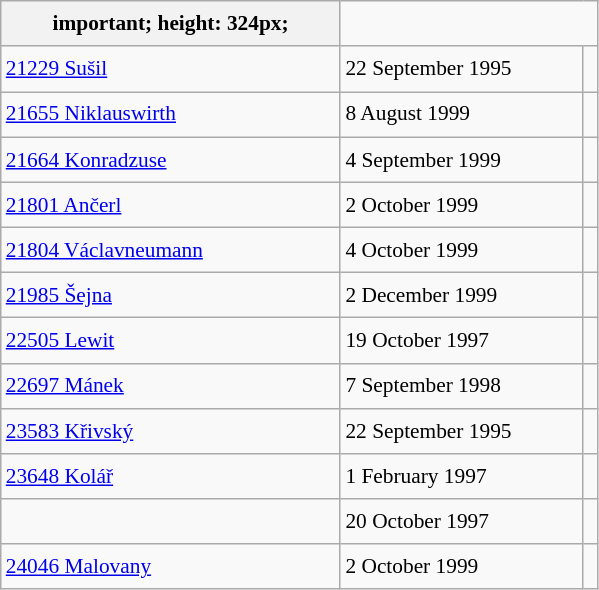<table class="wikitable" style="font-size: 89%; float: left; width: 28em; margin-right: 1em; line-height: 1.65em">
<tr>
<th>important; height: 324px;</th>
</tr>
<tr>
<td><a href='#'>21229 Sušil</a></td>
<td>22 September 1995</td>
<td></td>
</tr>
<tr>
<td><a href='#'>21655 Niklauswirth</a></td>
<td>8 August 1999</td>
<td></td>
</tr>
<tr>
<td><a href='#'>21664 Konradzuse</a></td>
<td>4 September 1999</td>
<td></td>
</tr>
<tr>
<td><a href='#'>21801 Ančerl</a></td>
<td>2 October 1999</td>
<td></td>
</tr>
<tr>
<td><a href='#'>21804 Václavneumann</a></td>
<td>4 October 1999</td>
<td></td>
</tr>
<tr>
<td><a href='#'>21985 Šejna</a></td>
<td>2 December 1999</td>
<td></td>
</tr>
<tr>
<td><a href='#'>22505 Lewit</a></td>
<td>19 October 1997</td>
<td></td>
</tr>
<tr>
<td><a href='#'>22697 Mánek</a></td>
<td>7 September 1998</td>
<td></td>
</tr>
<tr>
<td><a href='#'>23583 Křivský</a></td>
<td>22 September 1995</td>
<td></td>
</tr>
<tr>
<td><a href='#'>23648 Kolář</a></td>
<td>1 February 1997</td>
<td></td>
</tr>
<tr>
<td></td>
<td>20 October 1997</td>
<td></td>
</tr>
<tr>
<td><a href='#'>24046 Malovany</a></td>
<td>2 October 1999</td>
<td></td>
</tr>
</table>
